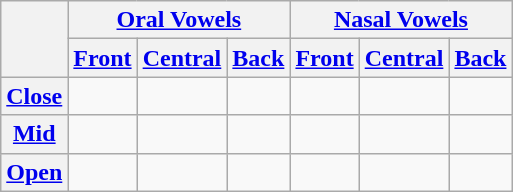<table class="wikitable" style="text-align:center">
<tr>
<th rowspan="2"></th>
<th colspan="3"><a href='#'>Oral Vowels</a></th>
<th colspan="3"><a href='#'>Nasal Vowels</a></th>
</tr>
<tr>
<th><a href='#'>Front</a></th>
<th><a href='#'>Central</a></th>
<th><a href='#'>Back</a></th>
<th><a href='#'>Front</a></th>
<th><a href='#'>Central</a></th>
<th><a href='#'>Back</a></th>
</tr>
<tr>
<th><a href='#'>Close</a></th>
<td></td>
<td></td>
<td></td>
<td></td>
<td></td>
<td></td>
</tr>
<tr>
<th><a href='#'>Mid</a></th>
<td></td>
<td></td>
<td></td>
<td></td>
<td></td>
<td></td>
</tr>
<tr>
<th><a href='#'>Open</a></th>
<td></td>
<td></td>
<td></td>
<td></td>
<td></td>
<td></td>
</tr>
</table>
